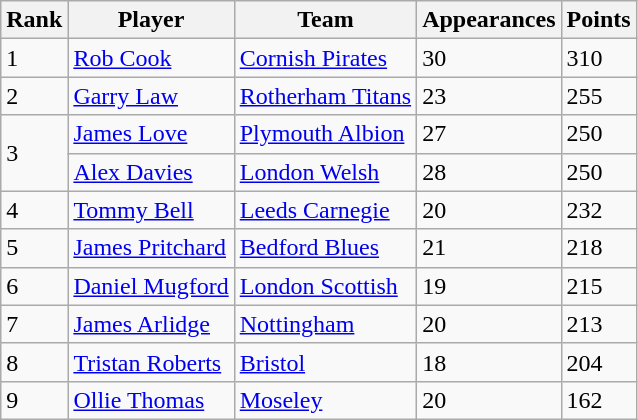<table class="wikitable">
<tr>
<th>Rank</th>
<th>Player</th>
<th>Team</th>
<th>Appearances</th>
<th>Points</th>
</tr>
<tr>
<td>1</td>
<td> <a href='#'>Rob Cook</a></td>
<td><a href='#'>Cornish Pirates</a></td>
<td>30</td>
<td>310</td>
</tr>
<tr>
<td>2</td>
<td> <a href='#'>Garry Law</a></td>
<td><a href='#'>Rotherham Titans</a></td>
<td>23</td>
<td>255</td>
</tr>
<tr>
<td rowspan=2>3</td>
<td> <a href='#'>James Love</a></td>
<td><a href='#'>Plymouth Albion</a></td>
<td>27</td>
<td>250</td>
</tr>
<tr>
<td> <a href='#'>Alex Davies</a></td>
<td><a href='#'>London Welsh</a></td>
<td>28</td>
<td>250</td>
</tr>
<tr>
<td>4</td>
<td> <a href='#'>Tommy Bell</a></td>
<td><a href='#'>Leeds Carnegie</a></td>
<td>20</td>
<td>232</td>
</tr>
<tr>
<td>5</td>
<td> <a href='#'>James Pritchard</a></td>
<td><a href='#'>Bedford Blues</a></td>
<td>21</td>
<td>218</td>
</tr>
<tr>
<td>6</td>
<td> <a href='#'>Daniel Mugford</a></td>
<td><a href='#'>London Scottish</a></td>
<td>19</td>
<td>215</td>
</tr>
<tr>
<td>7</td>
<td> <a href='#'>James Arlidge</a></td>
<td><a href='#'>Nottingham</a></td>
<td>20</td>
<td>213</td>
</tr>
<tr>
<td>8</td>
<td> <a href='#'>Tristan Roberts</a></td>
<td><a href='#'>Bristol</a></td>
<td>18</td>
<td>204</td>
</tr>
<tr>
<td>9</td>
<td> <a href='#'>Ollie Thomas</a></td>
<td><a href='#'>Moseley</a></td>
<td>20</td>
<td>162</td>
</tr>
</table>
